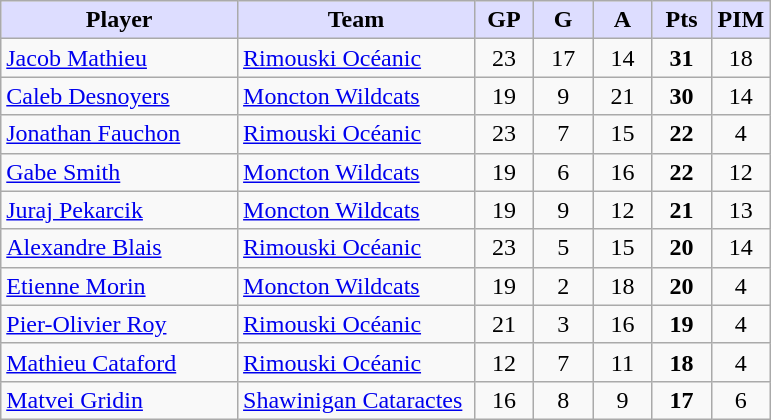<table class="wikitable" style="text-align:center">
<tr>
<th style="background:#ddf; width:30%;">Player</th>
<th style="background:#ddf; width:30%;">Team</th>
<th style="background:#ddf; width:7.5%;">GP</th>
<th style="background:#ddf; width:7.5%;">G</th>
<th style="background:#ddf; width:7.5%;">A</th>
<th style="background:#ddf; width:7.5%;">Pts</th>
<th style="background:#ddf; width:7.5%;">PIM</th>
</tr>
<tr>
<td align=left><a href='#'>Jacob Mathieu</a></td>
<td align=left><a href='#'>Rimouski Océanic</a></td>
<td>23</td>
<td>17</td>
<td>14</td>
<td><strong>31</strong></td>
<td>18</td>
</tr>
<tr>
<td align=left><a href='#'>Caleb Desnoyers</a></td>
<td align=left><a href='#'>Moncton Wildcats</a></td>
<td>19</td>
<td>9</td>
<td>21</td>
<td><strong>30</strong></td>
<td>14</td>
</tr>
<tr>
<td align=left><a href='#'>Jonathan Fauchon</a></td>
<td align=left><a href='#'>Rimouski Océanic</a></td>
<td>23</td>
<td>7</td>
<td>15</td>
<td><strong>22</strong></td>
<td>4</td>
</tr>
<tr>
<td align=left><a href='#'>Gabe Smith</a></td>
<td align=left><a href='#'>Moncton Wildcats</a></td>
<td>19</td>
<td>6</td>
<td>16</td>
<td><strong>22</strong></td>
<td>12</td>
</tr>
<tr>
<td align=left><a href='#'>Juraj Pekarcik</a></td>
<td align=left><a href='#'>Moncton Wildcats</a></td>
<td>19</td>
<td>9</td>
<td>12</td>
<td><strong>21</strong></td>
<td>13</td>
</tr>
<tr>
<td align=left><a href='#'>Alexandre Blais</a></td>
<td align=left><a href='#'>Rimouski Océanic</a></td>
<td>23</td>
<td>5</td>
<td>15</td>
<td><strong>20</strong></td>
<td>14</td>
</tr>
<tr>
<td align=left><a href='#'>Etienne Morin</a></td>
<td align=left><a href='#'>Moncton Wildcats</a></td>
<td>19</td>
<td>2</td>
<td>18</td>
<td><strong>20</strong></td>
<td>4</td>
</tr>
<tr>
<td align=left><a href='#'>Pier-Olivier Roy</a></td>
<td align=left><a href='#'>Rimouski Océanic</a></td>
<td>21</td>
<td>3</td>
<td>16</td>
<td><strong>19</strong></td>
<td>4</td>
</tr>
<tr>
<td align=left><a href='#'>Mathieu Cataford</a></td>
<td align=left><a href='#'>Rimouski Océanic</a></td>
<td>12</td>
<td>7</td>
<td>11</td>
<td><strong>18</strong></td>
<td>4</td>
</tr>
<tr>
<td align=left><a href='#'>Matvei Gridin</a></td>
<td align=left><a href='#'>Shawinigan Cataractes</a></td>
<td>16</td>
<td>8</td>
<td>9</td>
<td><strong>17</strong></td>
<td>6</td>
</tr>
</table>
